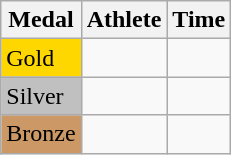<table class="wikitable">
<tr>
<th>Medal</th>
<th>Athlete</th>
<th>Time</th>
</tr>
<tr>
<td bgcolor="gold">Gold</td>
<td></td>
<td></td>
</tr>
<tr>
<td bgcolor="silver">Silver</td>
<td></td>
<td></td>
</tr>
<tr>
<td bgcolor="CC9966">Bronze</td>
<td></td>
<td></td>
</tr>
</table>
